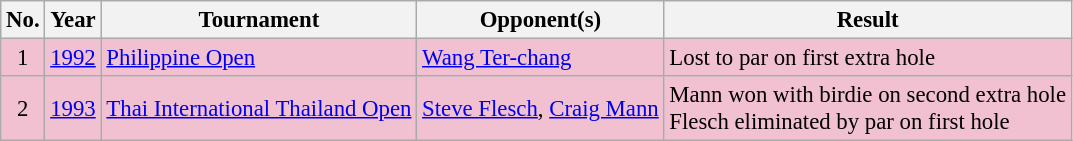<table class="wikitable" style="font-size:95%;">
<tr>
<th>No.</th>
<th>Year</th>
<th>Tournament</th>
<th>Opponent(s)</th>
<th>Result</th>
</tr>
<tr style="background:#F2C1D1;">
<td align=center>1</td>
<td><a href='#'>1992</a></td>
<td><a href='#'>Philippine Open</a></td>
<td> <a href='#'>Wang Ter-chang</a></td>
<td>Lost to par on first extra hole</td>
</tr>
<tr style="background:#F2C1D1;">
<td align=center>2</td>
<td><a href='#'>1993</a></td>
<td><a href='#'>Thai International Thailand Open</a></td>
<td> <a href='#'>Steve Flesch</a>,  <a href='#'>Craig Mann</a></td>
<td>Mann won with birdie on second extra hole<br>Flesch eliminated by par on first hole</td>
</tr>
</table>
